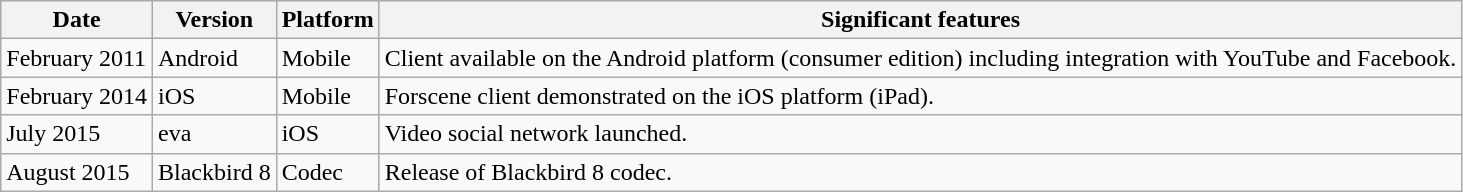<table class="wikitable mw-collapsible mw-collapsed">
<tr>
<th>Date</th>
<th>Version</th>
<th>Platform</th>
<th>Significant features</th>
</tr>
<tr>
<td>February 2011</td>
<td>Android</td>
<td>Mobile</td>
<td>Client available on the Android platform (consumer edition) including integration with YouTube and Facebook.</td>
</tr>
<tr>
<td>February 2014</td>
<td>iOS</td>
<td>Mobile</td>
<td>Forscene client demonstrated on the iOS platform (iPad).</td>
</tr>
<tr>
<td>July 2015</td>
<td>eva</td>
<td>iOS</td>
<td>Video social network launched.</td>
</tr>
<tr>
<td>August 2015</td>
<td>Blackbird 8</td>
<td>Codec</td>
<td>Release of Blackbird 8 codec.</td>
</tr>
</table>
